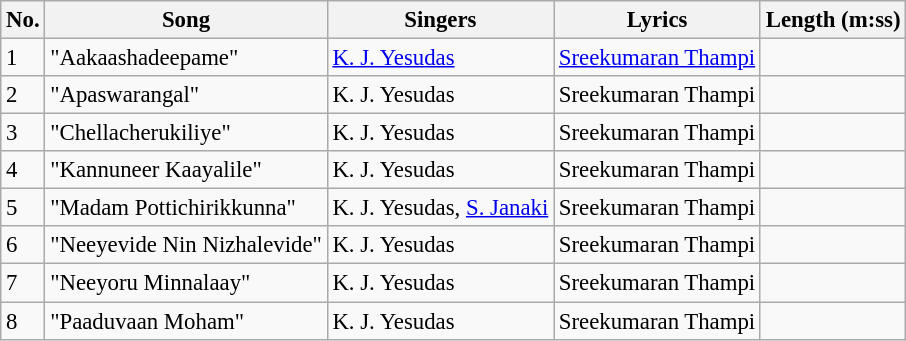<table class="wikitable" style="font-size:95%;">
<tr>
<th>No.</th>
<th>Song</th>
<th>Singers</th>
<th>Lyrics</th>
<th>Length (m:ss)</th>
</tr>
<tr>
<td>1</td>
<td>"Aakaashadeepame"</td>
<td><a href='#'>K. J. Yesudas</a></td>
<td><a href='#'>Sreekumaran Thampi</a></td>
<td></td>
</tr>
<tr>
<td>2</td>
<td>"Apaswarangal"</td>
<td>K. J. Yesudas</td>
<td>Sreekumaran Thampi</td>
<td></td>
</tr>
<tr>
<td>3</td>
<td>"Chellacherukiliye"</td>
<td>K. J. Yesudas</td>
<td>Sreekumaran Thampi</td>
<td></td>
</tr>
<tr>
<td>4</td>
<td>"Kannuneer Kaayalile"</td>
<td>K. J. Yesudas</td>
<td>Sreekumaran Thampi</td>
<td></td>
</tr>
<tr>
<td>5</td>
<td>"Madam Pottichirikkunna"</td>
<td>K. J. Yesudas, <a href='#'>S. Janaki</a></td>
<td>Sreekumaran Thampi</td>
<td></td>
</tr>
<tr>
<td>6</td>
<td>"Neeyevide Nin Nizhalevide"</td>
<td>K. J. Yesudas</td>
<td>Sreekumaran Thampi</td>
<td></td>
</tr>
<tr>
<td>7</td>
<td>"Neeyoru Minnalaay"</td>
<td>K. J. Yesudas</td>
<td>Sreekumaran Thampi</td>
<td></td>
</tr>
<tr>
<td>8</td>
<td>"Paaduvaan Moham"</td>
<td>K. J. Yesudas</td>
<td>Sreekumaran Thampi</td>
<td></td>
</tr>
</table>
